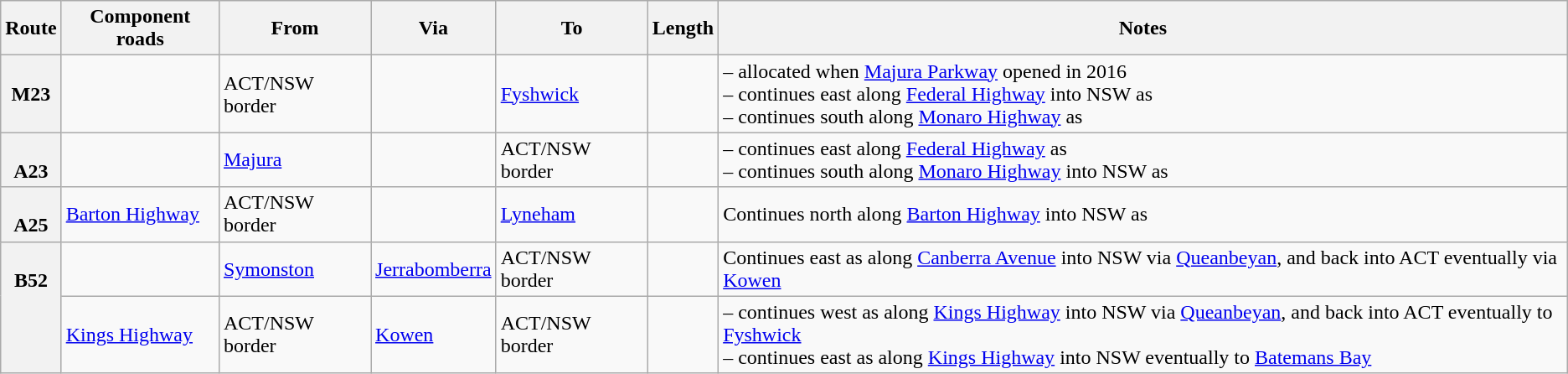<table class="wikitable sortable">
<tr>
<th scope="col">Route</th>
<th scope="col">Component roads</th>
<th scope="col">From</th>
<th scope="col">Via</th>
<th scope="col">To</th>
<th scope="col">Length</th>
<th scope="col">Notes</th>
</tr>
<tr>
<th style="vertical-align:top; white-space:nowrap;"><br>M23</th>
<td></td>
<td>ACT/NSW border</td>
<td></td>
<td><a href='#'>Fyshwick</a></td>
<td></td>
<td>– allocated when <a href='#'>Majura Parkway</a> opened in 2016<br>– continues east along <a href='#'>Federal Highway</a> into NSW as <br>– continues south along <a href='#'>Monaro Highway</a> as </td>
</tr>
<tr>
<th style="vertical-align:top; white-space:nowrap;"><br>A23</th>
<td></td>
<td><a href='#'>Majura</a></td>
<td></td>
<td>ACT/NSW border</td>
<td></td>
<td>– continues east along <a href='#'>Federal Highway</a> as <br>– continues south along <a href='#'>Monaro Highway</a> into NSW as </td>
</tr>
<tr>
<th style="vertical-align:top; white-space:nowrap;"><br>A25</th>
<td><a href='#'>Barton Highway</a></td>
<td>ACT/NSW border</td>
<td></td>
<td><a href='#'>Lyneham</a></td>
<td></td>
<td>Continues north along <a href='#'>Barton Highway</a> into NSW as </td>
</tr>
<tr>
<th rowspan="2" style="vertical-align:top; white-space:nowrap;"><br>B52</th>
<td></td>
<td><a href='#'>Symonston</a></td>
<td><a href='#'>Jerrabomberra</a></td>
<td>ACT/NSW border</td>
<td></td>
<td>Continues east as  along <a href='#'>Canberra Avenue</a> into NSW via <a href='#'>Queanbeyan</a>, and back into ACT eventually via <a href='#'>Kowen</a></td>
</tr>
<tr>
<td><a href='#'>Kings Highway</a></td>
<td>ACT/NSW border</td>
<td><a href='#'>Kowen</a></td>
<td>ACT/NSW border</td>
<td></td>
<td>– continues west as  along <a href='#'>Kings Highway</a> into NSW via <a href='#'>Queanbeyan</a>, and back into ACT eventually to <a href='#'>Fyshwick</a><br>– continues east as  along <a href='#'>Kings Highway</a> into NSW eventually to <a href='#'>Batemans Bay</a></td>
</tr>
</table>
